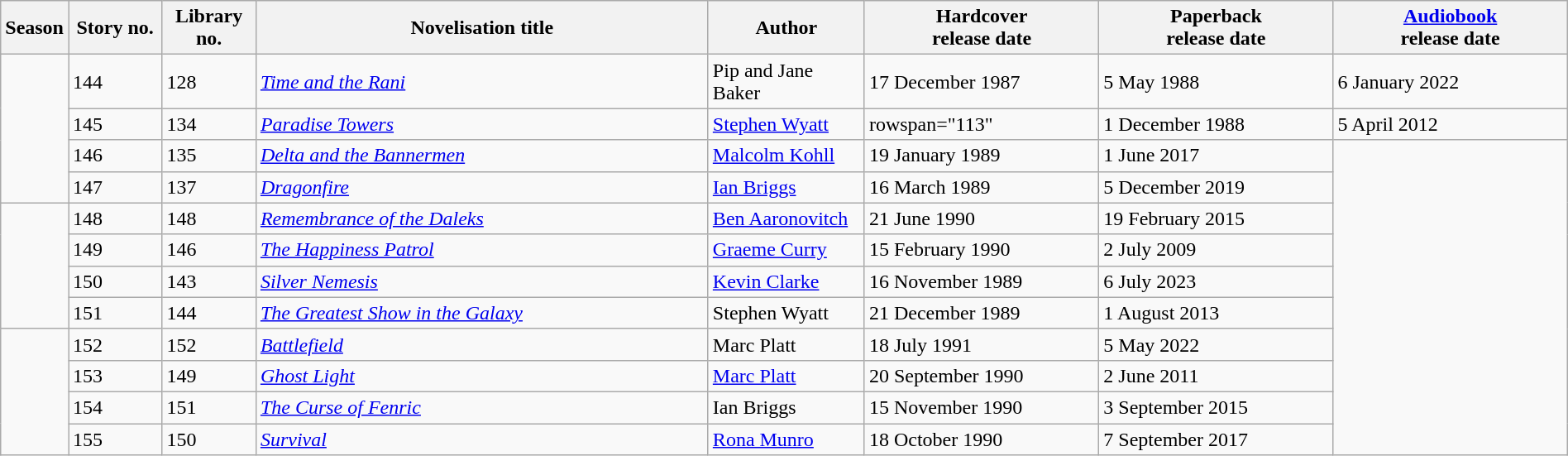<table class="wikitable sortable" style="width:100%;">
<tr>
<th style="width:4%;">Season</th>
<th style="width:6%;">Story no.</th>
<th style="width:6%;">Library no.</th>
<th style="width:29%;">Novelisation title</th>
<th style="width:10%;">Author</th>
<th style="width:15%;" data-sort-type=date>Hardcover <br>release date</th>
<th style="width:15%;" data-sort-type=date>Paperback <br>release date</th>
<th style="width:15%;" data-sort-type=date><a href='#'>Audiobook</a> <br>release date</th>
</tr>
<tr>
<td rowspan="4"></td>
<td>144</td>
<td>128</td>
<td><em><a href='#'>Time and the Rani</a></em></td>
<td data-sort-value="Baker, Pip and Jane">Pip and Jane Baker</td>
<td>17 December 1987</td>
<td>5 May 1988</td>
<td>6 January 2022</td>
</tr>
<tr>
<td>145</td>
<td>134</td>
<td><em><a href='#'>Paradise Towers</a></em></td>
<td data-sort-value="Wyatt, Stephen"><a href='#'>Stephen Wyatt</a></td>
<td>rowspan="<noinclude>11</noinclude><includeonly>3</includeonly>" </td>
<td>1 December 1988</td>
<td>5 April 2012</td>
</tr>
<tr>
<td>146</td>
<td>135</td>
<td><em><a href='#'>Delta and the Bannermen</a></em></td>
<td data-sort-value="Kohl, Malcolm"><a href='#'>Malcolm Kohll</a></td>
<td>19 January 1989</td>
<td>1 June 2017</td>
</tr>
<tr>
<td>147</td>
<td>137</td>
<td><em><a href='#'>Dragonfire</a></em></td>
<td data-sort-value="Briggs, Ian"><a href='#'>Ian Briggs</a></td>
<td>16 March 1989</td>
<td>5 December 2019</td>
</tr>
<tr>
<td rowspan="4"></td>
<td>148</td>
<td>148</td>
<td><em><a href='#'>Remembrance of the Daleks</a></em></td>
<td data-sort-value="Aaronovitch, Ben"><a href='#'>Ben Aaronovitch</a></td>
<td>21 June 1990</td>
<td>19 February 2015</td>
</tr>
<tr>
<td>149</td>
<td>146</td>
<td><em><a href='#'>The Happiness Patrol</a></em></td>
<td data-sort-value="Curry, Graeme"><a href='#'>Graeme Curry</a></td>
<td>15 February 1990</td>
<td>2 July 2009</td>
</tr>
<tr>
<td>150</td>
<td>143</td>
<td><em><a href='#'>Silver Nemesis</a></em></td>
<td data-sort-value="Clarke, Kevin"><a href='#'>Kevin Clarke</a></td>
<td>16 November 1989</td>
<td>6 July 2023</td>
</tr>
<tr>
<td>151</td>
<td>144</td>
<td><em><a href='#'>The Greatest Show in the Galaxy</a></em></td>
<td data-sort-value="Wyatt, Stephen">Stephen Wyatt</td>
<td>21 December 1989</td>
<td>1 August 2013</td>
</tr>
<tr>
<td rowspan="4"></td>
<td>152</td>
<td>152</td>
<td><em><a href='#'>Battlefield</a></em></td>
<td data-sort-value="Platt, Marc">Marc Platt</td>
<td>18 July 1991</td>
<td>5 May 2022</td>
</tr>
<tr>
<td>153</td>
<td>149</td>
<td><em><a href='#'>Ghost Light</a></em></td>
<td data-sort-value="Platt, Marc"><a href='#'>Marc Platt</a></td>
<td>20 September 1990</td>
<td>2 June 2011</td>
</tr>
<tr>
<td>154</td>
<td>151</td>
<td><em><a href='#'>The Curse of Fenric</a></em></td>
<td data-sort-value="Briggs, Ian">Ian Briggs</td>
<td>15 November 1990</td>
<td>3 September 2015</td>
</tr>
<tr>
<td>155</td>
<td>150</td>
<td><em><a href='#'>Survival</a></em></td>
<td data-sort-value="Munro, Rona"><a href='#'>Rona Munro</a></td>
<td>18 October 1990</td>
<td>7 September 2017<br></td>
</tr>
</table>
